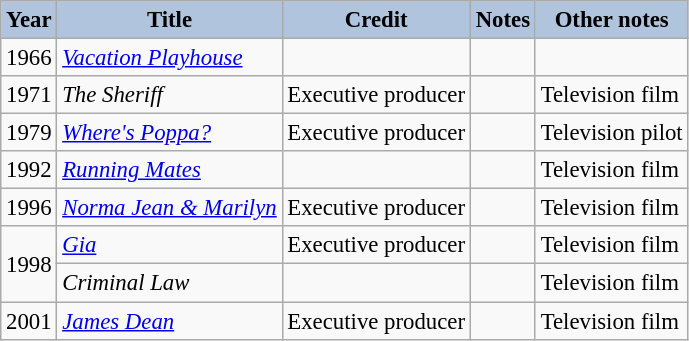<table class="wikitable" style="font-size:95%;">
<tr>
<th style="background:#B0C4DE;">Year</th>
<th style="background:#B0C4DE;">Title</th>
<th style="background:#B0C4DE;">Credit</th>
<th style="background:#B0C4DE;">Notes</th>
<th style="background:#B0C4DE;">Other notes</th>
</tr>
<tr>
<td>1966</td>
<td><em><a href='#'>Vacation Playhouse</a></em></td>
<td></td>
<td></td>
<td></td>
</tr>
<tr>
<td>1971</td>
<td><em>The Sheriff</em></td>
<td>Executive producer</td>
<td></td>
<td>Television film</td>
</tr>
<tr>
<td>1979</td>
<td><em><a href='#'>Where's Poppa?</a></em></td>
<td>Executive producer</td>
<td></td>
<td>Television pilot</td>
</tr>
<tr>
<td>1992</td>
<td><em><a href='#'>Running Mates</a></em></td>
<td></td>
<td></td>
<td>Television film</td>
</tr>
<tr>
<td>1996</td>
<td><em><a href='#'>Norma Jean & Marilyn</a></em></td>
<td>Executive producer</td>
<td></td>
<td>Television film</td>
</tr>
<tr>
<td rowspan=2>1998</td>
<td><em><a href='#'>Gia</a></em></td>
<td>Executive producer</td>
<td></td>
<td>Television film</td>
</tr>
<tr>
<td><em>Criminal Law</em></td>
<td></td>
<td></td>
<td>Television film</td>
</tr>
<tr>
<td>2001</td>
<td><em><a href='#'>James Dean</a></em></td>
<td>Executive producer</td>
<td></td>
<td>Television film</td>
</tr>
</table>
